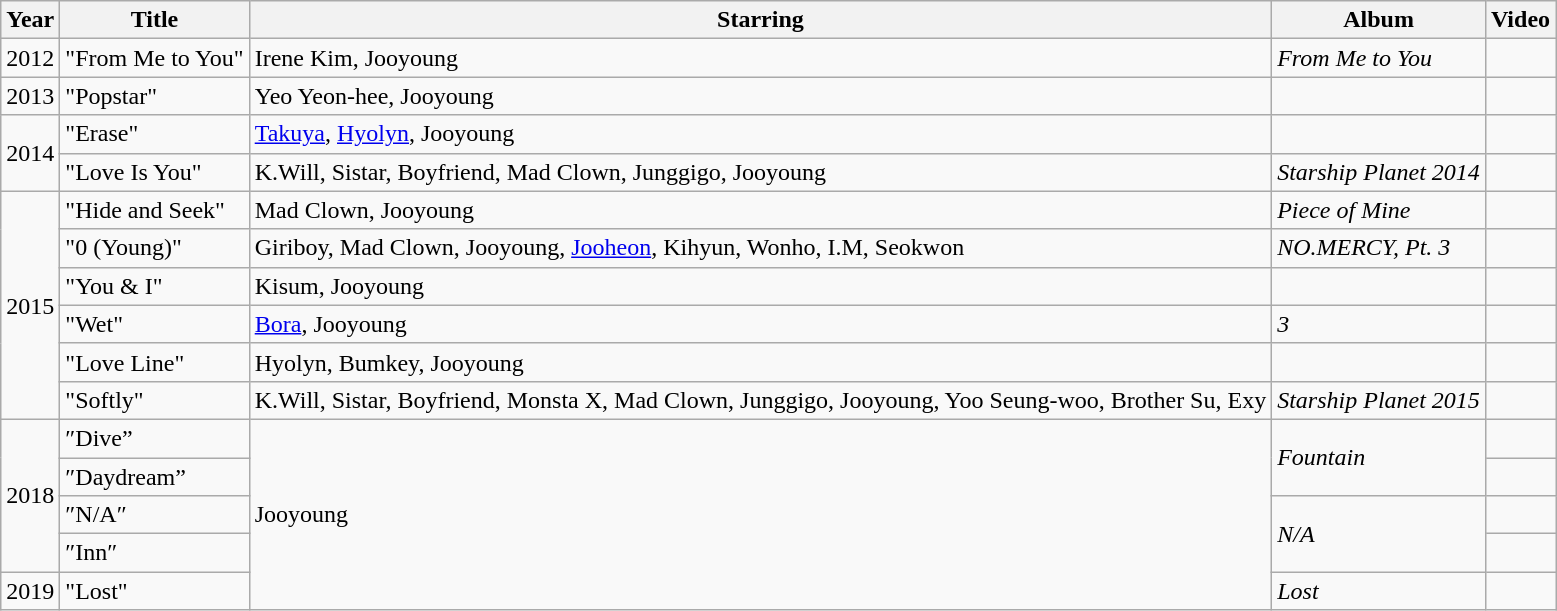<table class="wikitable">
<tr>
<th>Year</th>
<th>Title</th>
<th>Starring</th>
<th>Album</th>
<th>Video</th>
</tr>
<tr>
<td>2012</td>
<td>"From Me to You"</td>
<td>Irene Kim, Jooyoung</td>
<td><em>From Me to You</em></td>
<td></td>
</tr>
<tr>
<td>2013</td>
<td>"Popstar"</td>
<td>Yeo Yeon-hee, Jooyoung</td>
<td></td>
<td></td>
</tr>
<tr>
<td rowspan="2">2014</td>
<td>"Erase"</td>
<td><a href='#'>Takuya</a>, <a href='#'>Hyolyn</a>, Jooyoung</td>
<td></td>
<td></td>
</tr>
<tr>
<td>"Love Is You"</td>
<td>K.Will, Sistar, Boyfriend, Mad Clown, Junggigo, Jooyoung</td>
<td><em>Starship Planet 2014</em></td>
<td></td>
</tr>
<tr>
<td rowspan="6">2015</td>
<td>"Hide and Seek"</td>
<td>Mad Clown, Jooyoung</td>
<td><em>Piece of Mine</em></td>
<td></td>
</tr>
<tr>
<td>"0 (Young)"</td>
<td>Giriboy, Mad Clown, Jooyoung, <a href='#'>Jooheon</a>, Kihyun, Wonho, I.M, Seokwon</td>
<td><em>NO.MERCY, Pt. 3</em></td>
<td></td>
</tr>
<tr>
<td>"You & I"</td>
<td>Kisum, Jooyoung</td>
<td></td>
<td></td>
</tr>
<tr>
<td>"Wet"</td>
<td><a href='#'>Bora</a>, Jooyoung</td>
<td><em>3</em></td>
<td></td>
</tr>
<tr>
<td>"Love Line"</td>
<td>Hyolyn, Bumkey, Jooyoung</td>
<td></td>
<td></td>
</tr>
<tr>
<td>"Softly"</td>
<td>K.Will, Sistar, Boyfriend, Monsta X, Mad Clown, Junggigo, Jooyoung, Yoo Seung-woo, Brother Su, Exy</td>
<td><em>Starship Planet 2015</em></td>
<td></td>
</tr>
<tr>
<td rowspan="4">2018</td>
<td>″Dive”</td>
<td rowspan="5">Jooyoung</td>
<td rowspan="2"><em>Fountain</em></td>
<td></td>
</tr>
<tr>
<td>″Daydream”</td>
<td></td>
</tr>
<tr>
<td>″N/A″</td>
<td rowspan="2"><em>N/A</em></td>
<td></td>
</tr>
<tr>
<td>″Inn″</td>
<td></td>
</tr>
<tr>
<td>2019</td>
<td>"Lost"</td>
<td><em>Lost</em></td>
<td></td>
</tr>
</table>
